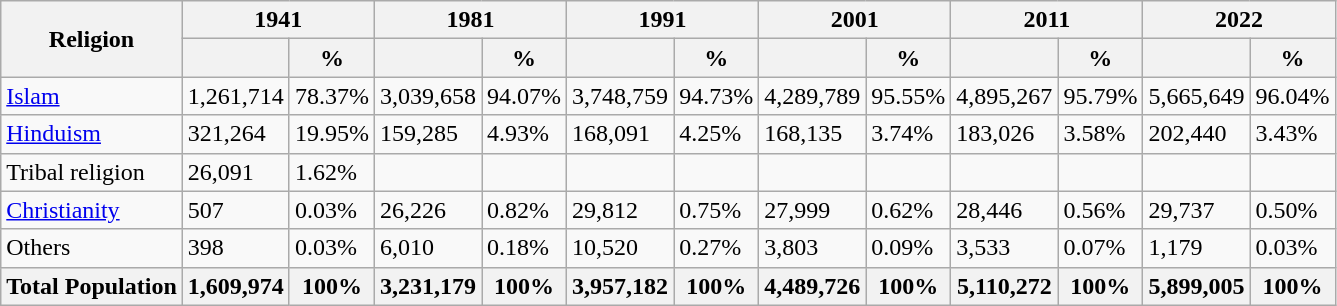<table class="wikitable sortable">
<tr>
<th rowspan="2">Religion</th>
<th colspan="2">1941</th>
<th colspan="2">1981</th>
<th colspan="2">1991</th>
<th colspan="2">2001</th>
<th colspan="2">2011</th>
<th colspan="2">2022</th>
</tr>
<tr>
<th></th>
<th>%</th>
<th></th>
<th>%</th>
<th></th>
<th>%</th>
<th></th>
<th>%</th>
<th></th>
<th>%</th>
<th></th>
<th>%</th>
</tr>
<tr>
<td><a href='#'>Islam</a> </td>
<td>1,261,714</td>
<td>78.37%</td>
<td>3,039,658</td>
<td>94.07%</td>
<td>3,748,759</td>
<td>94.73%</td>
<td>4,289,789</td>
<td>95.55%</td>
<td>4,895,267</td>
<td>95.79%</td>
<td>5,665,649</td>
<td>96.04%</td>
</tr>
<tr>
<td><a href='#'>Hinduism</a> </td>
<td>321,264</td>
<td>19.95%</td>
<td>159,285</td>
<td>4.93%</td>
<td>168,091</td>
<td>4.25%</td>
<td>168,135</td>
<td>3.74%</td>
<td>183,026</td>
<td>3.58%</td>
<td>202,440</td>
<td>3.43%</td>
</tr>
<tr>
<td>Tribal religion</td>
<td>26,091</td>
<td>1.62%</td>
<td></td>
<td></td>
<td></td>
<td></td>
<td></td>
<td></td>
<td></td>
<td></td>
<td></td>
<td></td>
</tr>
<tr>
<td><a href='#'>Christianity</a> </td>
<td>507</td>
<td>0.03%</td>
<td>26,226</td>
<td>0.82%</td>
<td>29,812</td>
<td>0.75%</td>
<td>27,999</td>
<td>0.62%</td>
<td>28,446</td>
<td>0.56%</td>
<td>29,737</td>
<td>0.50%</td>
</tr>
<tr>
<td>Others </td>
<td>398</td>
<td>0.03%</td>
<td>6,010</td>
<td>0.18%</td>
<td>10,520</td>
<td>0.27%</td>
<td>3,803</td>
<td>0.09%</td>
<td>3,533</td>
<td>0.07%</td>
<td>1,179</td>
<td>0.03%</td>
</tr>
<tr>
<th>Total Population</th>
<th>1,609,974</th>
<th>100%</th>
<th>3,231,179</th>
<th>100%</th>
<th>3,957,182</th>
<th>100%</th>
<th>4,489,726</th>
<th>100%</th>
<th>5,110,272</th>
<th>100%</th>
<th>5,899,005</th>
<th>100%</th>
</tr>
</table>
